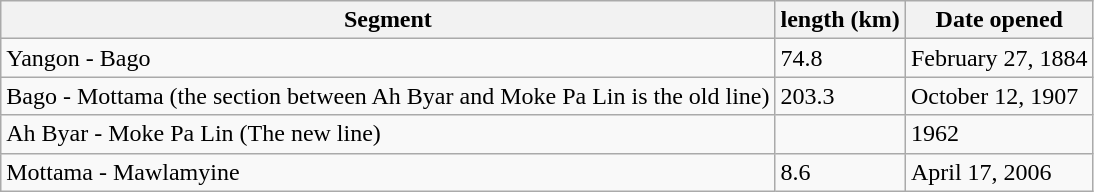<table class="wikitable">
<tr>
<th>Segment</th>
<th>length (km)</th>
<th>Date opened</th>
</tr>
<tr>
<td>Yangon - Bago</td>
<td>74.8</td>
<td>February 27, 1884</td>
</tr>
<tr>
<td>Bago - Mottama (the section between Ah Byar and Moke Pa Lin is the old line)</td>
<td>203.3 </td>
<td>October 12, 1907</td>
</tr>
<tr>
<td>Ah Byar - Moke Pa Lin (The new line)</td>
<td></td>
<td>1962</td>
</tr>
<tr>
<td>Mottama - Mawlamyine</td>
<td>8.6 </td>
<td>April 17, 2006</td>
</tr>
</table>
